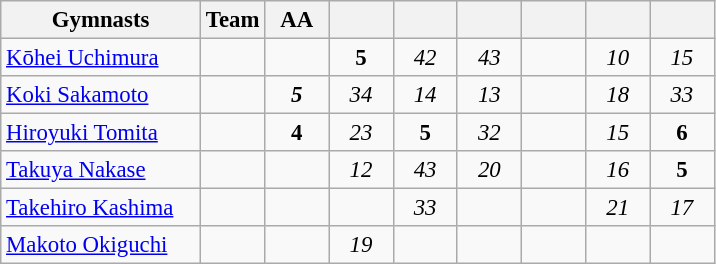<table class="wikitable sortable collapsible autocollapse plainrowheaders" style="text-align:center; font-size:95%;">
<tr>
<th width=28% class=unsortable>Gymnasts</th>
<th width=9% class=unsortable>Team</th>
<th width=9% class=unsortable>AA</th>
<th width=9% class=unsortable></th>
<th width=9% class=unsortable></th>
<th width=9% class=unsortable></th>
<th width=9% class=unsortable></th>
<th width=9% class=unsortable></th>
<th width=9% class=unsortable></th>
</tr>
<tr>
<td align=left><a href='#'>Kōhei Uchimura</a></td>
<td></td>
<td></td>
<td><strong>5</strong></td>
<td><em>42</em></td>
<td><em>43</em></td>
<td></td>
<td><em>10</em></td>
<td><em>15</em></td>
</tr>
<tr>
<td align=left><a href='#'>Koki Sakamoto</a></td>
<td></td>
<td><strong><em>5</em></strong></td>
<td><em>34</em></td>
<td><em>14</em></td>
<td><em>13</em></td>
<td></td>
<td><em>18</em></td>
<td><em>33</em></td>
</tr>
<tr>
<td align=left><a href='#'>Hiroyuki Tomita</a></td>
<td></td>
<td><strong>4</strong></td>
<td><em>23</em></td>
<td><strong>5</strong></td>
<td><em>32</em></td>
<td></td>
<td><em>15</em></td>
<td><strong>6</strong></td>
</tr>
<tr>
<td align=left><a href='#'>Takuya Nakase</a></td>
<td></td>
<td></td>
<td><em>12</em></td>
<td><em>43</em></td>
<td><em>20</em></td>
<td></td>
<td><em>16</em></td>
<td><strong>5</strong></td>
</tr>
<tr>
<td align=left><a href='#'>Takehiro Kashima</a></td>
<td></td>
<td></td>
<td></td>
<td><em>33</em></td>
<td></td>
<td></td>
<td><em>21</em></td>
<td><em>17</em></td>
</tr>
<tr>
<td align=left><a href='#'>Makoto Okiguchi</a></td>
<td></td>
<td></td>
<td><em>19</em></td>
<td></td>
<td></td>
<td></td>
<td></td>
<td></td>
</tr>
</table>
